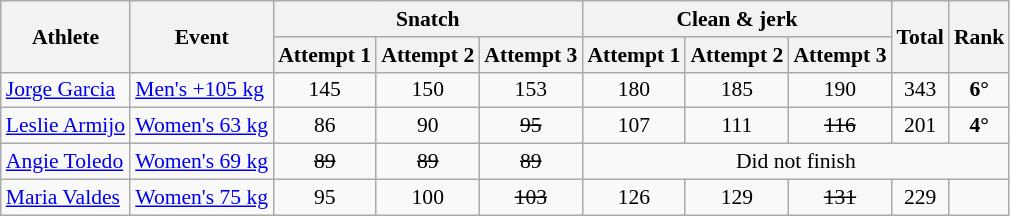<table class="wikitable" border="1" style="font-size:90%;">
<tr>
<th rowspan=2>Athlete</th>
<th rowspan=2>Event</th>
<th colspan=3>Snatch</th>
<th colspan=3>Clean & jerk</th>
<th rowspan=2>Total</th>
<th rowspan=2>Rank</th>
</tr>
<tr>
<th>Attempt 1</th>
<th>Attempt 2</th>
<th>Attempt 3</th>
<th>Attempt 1</th>
<th>Attempt 2</th>
<th>Attempt 3</th>
</tr>
<tr>
<td><a href='#'>Jorge Garcia</a></td>
<td><a href='#'>Men's +105 kg</a></td>
<td align=center>145</td>
<td align=center>150</td>
<td align=center>153</td>
<td align=center>180</td>
<td align=center>185</td>
<td align=center>190</td>
<td align=center>343</td>
<td align=center><strong>6°</strong></td>
</tr>
<tr>
<td><a href='#'>Leslie Armijo</a></td>
<td><a href='#'>Women's 63 kg</a></td>
<td align=center>86</td>
<td align=center>90</td>
<td align=center><del>95</del></td>
<td align=center>107</td>
<td align=center>111</td>
<td align=center><del>116</del></td>
<td align=center>201</td>
<td align=center><strong>4°</strong></td>
</tr>
<tr>
<td><a href='#'>Angie Toledo</a></td>
<td><a href='#'>Women's 69 kg</a></td>
<td align=center><del>89</del></td>
<td align=center><del>89</del></td>
<td align=center><del>89</del></td>
<td align=center colspan=5>Did not finish</td>
</tr>
<tr>
<td><a href='#'>Maria Valdes</a></td>
<td><a href='#'>Women's 75 kg</a></td>
<td align=center>95</td>
<td align=center>100</td>
<td align=center><del>103</del></td>
<td align=center>126</td>
<td align=center>129</td>
<td align=center><del>131</del></td>
<td align=center>229</td>
<td align=center></td>
</tr>
</table>
